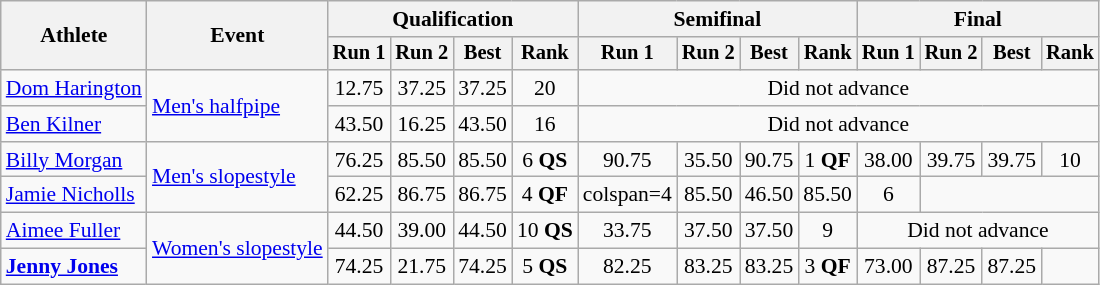<table class="wikitable" style="font-size:90%">
<tr>
<th rowspan="2">Athlete</th>
<th rowspan="2">Event</th>
<th colspan="4">Qualification</th>
<th colspan="4">Semifinal</th>
<th colspan="4">Final</th>
</tr>
<tr style="font-size:95%">
<th>Run 1</th>
<th>Run 2</th>
<th>Best</th>
<th>Rank</th>
<th>Run 1</th>
<th>Run 2</th>
<th>Best</th>
<th>Rank</th>
<th>Run 1</th>
<th>Run 2</th>
<th>Best</th>
<th>Rank</th>
</tr>
<tr align=center>
<td align=left><a href='#'>Dom Harington</a></td>
<td style="text-align:left;" rowspan="2"><a href='#'>Men's halfpipe</a></td>
<td>12.75</td>
<td>37.25</td>
<td>37.25</td>
<td>20</td>
<td colspan=8>Did not advance</td>
</tr>
<tr align=center>
<td align=left><a href='#'>Ben Kilner</a></td>
<td>43.50</td>
<td>16.25</td>
<td>43.50</td>
<td>16</td>
<td colspan=8>Did not advance</td>
</tr>
<tr align=center>
<td align=left><a href='#'>Billy Morgan</a></td>
<td style="text-align:left;" rowspan="2"><a href='#'>Men's slopestyle</a></td>
<td>76.25</td>
<td>85.50</td>
<td>85.50</td>
<td>6 <strong>QS</strong></td>
<td>90.75</td>
<td>35.50</td>
<td>90.75</td>
<td>1 <strong>QF</strong></td>
<td>38.00</td>
<td>39.75</td>
<td>39.75</td>
<td>10</td>
</tr>
<tr align=center>
<td align=left><a href='#'>Jamie Nicholls</a></td>
<td>62.25</td>
<td>86.75</td>
<td>86.75</td>
<td>4 <strong>QF</strong></td>
<td>colspan=4 </td>
<td>85.50</td>
<td>46.50</td>
<td>85.50</td>
<td>6</td>
</tr>
<tr align=center>
<td align=left><a href='#'>Aimee Fuller</a></td>
<td style="text-align:left;" rowspan="2"><a href='#'>Women's slopestyle</a></td>
<td>44.50</td>
<td>39.00</td>
<td>44.50</td>
<td>10 <strong>QS</strong></td>
<td>33.75</td>
<td>37.50</td>
<td>37.50</td>
<td>9</td>
<td colspan=4>Did not advance</td>
</tr>
<tr align=center>
<td align=left><strong><a href='#'>Jenny Jones</a></strong></td>
<td>74.25</td>
<td>21.75</td>
<td>74.25</td>
<td>5 <strong>QS</strong></td>
<td>82.25</td>
<td>83.25</td>
<td>83.25</td>
<td>3 <strong>QF</strong></td>
<td>73.00</td>
<td>87.25</td>
<td>87.25</td>
<td></td>
</tr>
</table>
